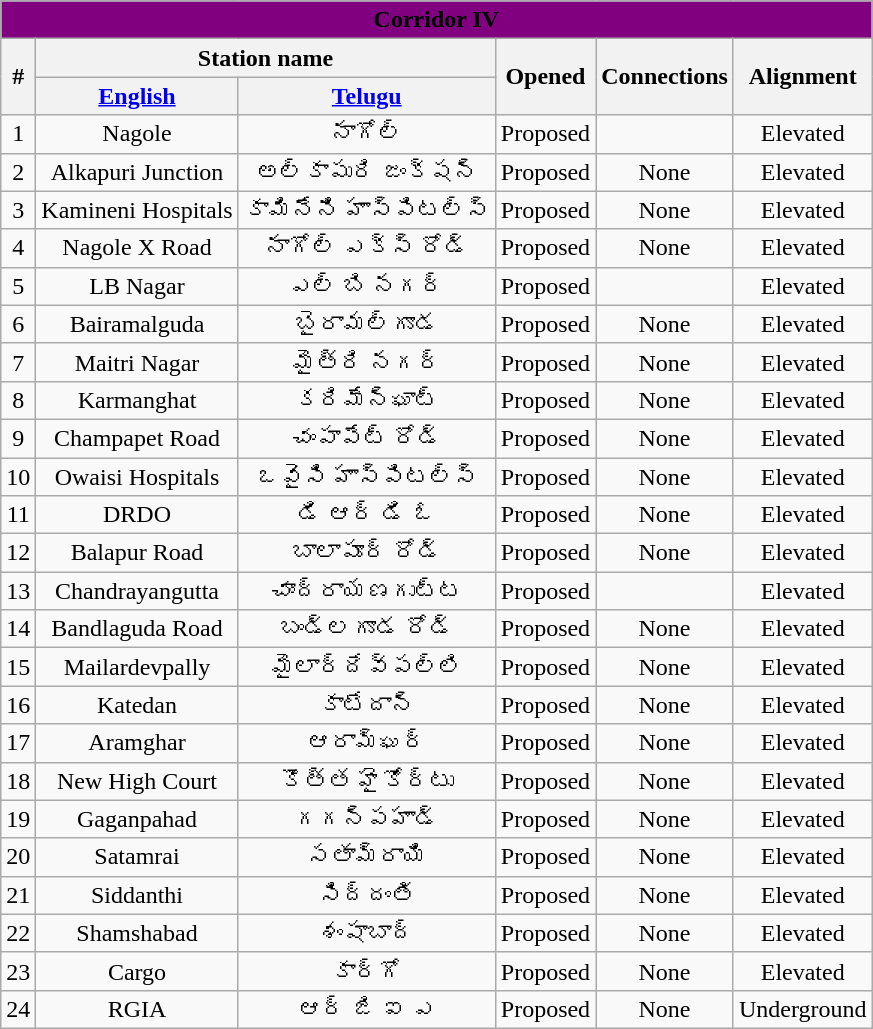<table class="wikitable" style="text-align: center;">
<tr>
<th colspan="6" align="center" style="background:#800080;"><span><strong>Corridor IV</strong></span></th>
</tr>
<tr>
<th rowspan="2">#</th>
<th colspan="2">Station name</th>
<th rowspan="2">Opened</th>
<th rowspan="2">Connections</th>
<th rowspan="2">Alignment</th>
</tr>
<tr>
<th><a href='#'>English</a></th>
<th><a href='#'>Telugu</a></th>
</tr>
<tr>
<td>1</td>
<td>Nagole</td>
<td>నాగోల్</td>
<td>Proposed</td>
<td></td>
<td>Elevated</td>
</tr>
<tr>
<td>2</td>
<td>Alkapuri Junction</td>
<td>అల్కాపురి జంక్షన్</td>
<td>Proposed</td>
<td>None</td>
<td>Elevated</td>
</tr>
<tr>
<td>3</td>
<td>Kamineni Hospitals</td>
<td>కామినేని హాస్పిటల్స్</td>
<td>Proposed</td>
<td>None</td>
<td>Elevated</td>
</tr>
<tr>
<td>4</td>
<td>Nagole X Road</td>
<td>నాగోల్ ఎక్స్ రోడ్</td>
<td>Proposed</td>
<td>None</td>
<td>Elevated</td>
</tr>
<tr>
<td>5</td>
<td>LB Nagar</td>
<td>ఎల్ బి నగర్</td>
<td>Proposed</td>
<td></td>
<td>Elevated</td>
</tr>
<tr>
<td>6</td>
<td>Bairamalguda</td>
<td>బైరామల్గూడ</td>
<td>Proposed</td>
<td>None</td>
<td>Elevated</td>
</tr>
<tr>
<td>7</td>
<td>Maitri Nagar</td>
<td>మైత్రి నగర్</td>
<td>Proposed</td>
<td>None</td>
<td>Elevated</td>
</tr>
<tr>
<td>8</td>
<td>Karmanghat</td>
<td>కరిమేన్‌ఘాట్</td>
<td>Proposed</td>
<td>None</td>
<td>Elevated</td>
</tr>
<tr>
<td>9</td>
<td>Champapet Road</td>
<td>చంపాపేట్ రోడ్</td>
<td>Proposed</td>
<td>None</td>
<td>Elevated</td>
</tr>
<tr>
<td>10</td>
<td>Owaisi Hospitals</td>
<td>ఒవైసి హాస్పిటల్స్</td>
<td>Proposed</td>
<td>None</td>
<td>Elevated</td>
</tr>
<tr>
<td>11</td>
<td>DRDO</td>
<td>డి ఆర్ డి ఓ</td>
<td>Proposed</td>
<td>None</td>
<td>Elevated</td>
</tr>
<tr>
<td>12</td>
<td>Balapur Road</td>
<td>బాలాపూర్ రోడ్</td>
<td>Proposed</td>
<td>None</td>
<td>Elevated</td>
</tr>
<tr>
<td>13</td>
<td>Chandrayangutta</td>
<td>చాంద్రాయణగుట్ట</td>
<td>Proposed</td>
<td></td>
<td>Elevated</td>
</tr>
<tr>
<td>14</td>
<td>Bandlaguda Road</td>
<td>బండ్లగూడ రోడ్</td>
<td>Proposed</td>
<td>None</td>
<td>Elevated</td>
</tr>
<tr>
<td>15</td>
<td>Mailardevpally</td>
<td>మైలార్‌దేవ్‌పల్లి</td>
<td>Proposed</td>
<td>None</td>
<td>Elevated</td>
</tr>
<tr>
<td>16</td>
<td>Katedan</td>
<td>కాటేదాన్</td>
<td>Proposed</td>
<td>None</td>
<td>Elevated</td>
</tr>
<tr>
<td>17</td>
<td>Aramghar</td>
<td>ఆరామ్ఘర్</td>
<td>Proposed</td>
<td>None</td>
<td>Elevated</td>
</tr>
<tr>
<td>18</td>
<td>New High Court</td>
<td>కొత్త హైకోర్టు</td>
<td>Proposed</td>
<td>None</td>
<td>Elevated</td>
</tr>
<tr>
<td>19</td>
<td>Gaganpahad</td>
<td>గగన్‌పహాడ్</td>
<td>Proposed</td>
<td>None</td>
<td>Elevated</td>
</tr>
<tr>
<td>20</td>
<td>Satamrai</td>
<td>సతామ్రాయి</td>
<td>Proposed</td>
<td>None</td>
<td>Elevated</td>
</tr>
<tr>
<td>21</td>
<td>Siddanthi</td>
<td>సిద్దంతి</td>
<td>Proposed</td>
<td>None</td>
<td>Elevated</td>
</tr>
<tr>
<td>22</td>
<td>Shamshabad</td>
<td>శంషాబాద్</td>
<td>Proposed</td>
<td>None</td>
<td>Elevated</td>
</tr>
<tr>
<td>23</td>
<td>Cargo</td>
<td>కార్గో</td>
<td>Proposed</td>
<td>None</td>
<td>Elevated</td>
</tr>
<tr>
<td>24</td>
<td>RGIA</td>
<td>ఆర్ జి ఐ ఎ</td>
<td>Proposed</td>
<td>None</td>
<td>Underground</td>
</tr>
</table>
